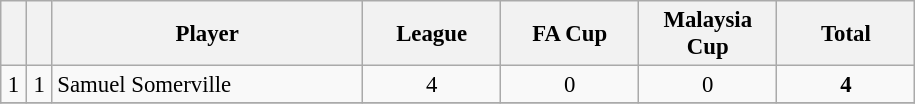<table class="wikitable sortable" style="font-size: 95%; text-align: center;">
<tr>
<th width=10></th>
<th width=10></th>
<th width=200>Player</th>
<th width=85>League</th>
<th width=85>FA Cup</th>
<th width=85>Malaysia Cup</th>
<th width=85>Total</th>
</tr>
<tr>
<td rowspan=1>1</td>
<td>1</td>
<td align=left> Samuel Somerville</td>
<td>4</td>
<td>0</td>
<td>0</td>
<td><strong>4</strong></td>
</tr>
<tr>
</tr>
</table>
